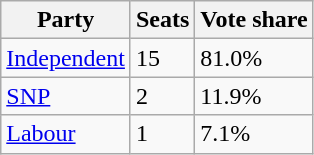<table class="wikitable">
<tr>
<th>Party</th>
<th>Seats</th>
<th>Vote share</th>
</tr>
<tr>
<td><a href='#'>Independent</a></td>
<td>15</td>
<td>81.0%</td>
</tr>
<tr>
<td><a href='#'>SNP</a></td>
<td>2</td>
<td>11.9%</td>
</tr>
<tr>
<td><a href='#'>Labour</a></td>
<td>1</td>
<td>7.1%</td>
</tr>
</table>
